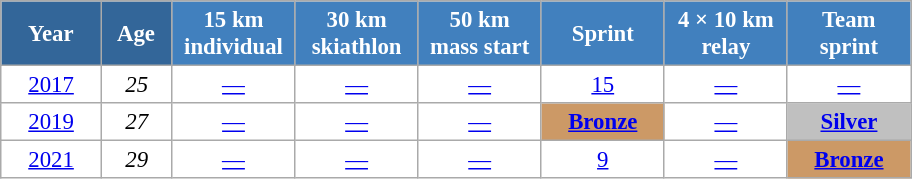<table class="wikitable" style="font-size:95%; text-align:center; border:grey solid 1px; border-collapse:collapse; background:#ffffff;">
<tr>
<th style="background-color:#369; color:white; width:60px;"> Year </th>
<th style="background-color:#369; color:white; width:40px;"> Age </th>
<th style="background-color:#4180be; color:white; width:75px;"> 15 km <br> individual </th>
<th style="background-color:#4180be; color:white; width:75px;"> 30 km <br> skiathlon </th>
<th style="background-color:#4180be; color:white; width:75px;"> 50 km <br> mass start </th>
<th style="background-color:#4180be; color:white; width:75px;"> Sprint </th>
<th style="background-color:#4180be; color:white; width:75px;"> 4 × 10 km <br> relay </th>
<th style="background-color:#4180be; color:white; width:75px;"> Team <br> sprint </th>
</tr>
<tr>
<td><a href='#'>2017</a></td>
<td><em>25</em></td>
<td><a href='#'>—</a></td>
<td><a href='#'>—</a></td>
<td><a href='#'>—</a></td>
<td><a href='#'>15</a></td>
<td><a href='#'>—</a></td>
<td><a href='#'>—</a></td>
</tr>
<tr>
<td><a href='#'>2019</a></td>
<td><em>27</em></td>
<td><a href='#'>—</a></td>
<td><a href='#'>—</a></td>
<td><a href='#'>—</a></td>
<td style="background:#c96;"><a href='#'><strong>Bronze</strong></a></td>
<td><a href='#'>—</a></td>
<td style="background:silver;"><a href='#'><strong>Silver</strong></a></td>
</tr>
<tr>
<td><a href='#'>2021</a></td>
<td><em>29</em></td>
<td><a href='#'>—</a></td>
<td><a href='#'>—</a></td>
<td><a href='#'>—</a></td>
<td><a href='#'>9</a></td>
<td><a href='#'>—</a></td>
<td style="background:#c96;"><a href='#'><strong>Bronze</strong></a></td>
</tr>
</table>
